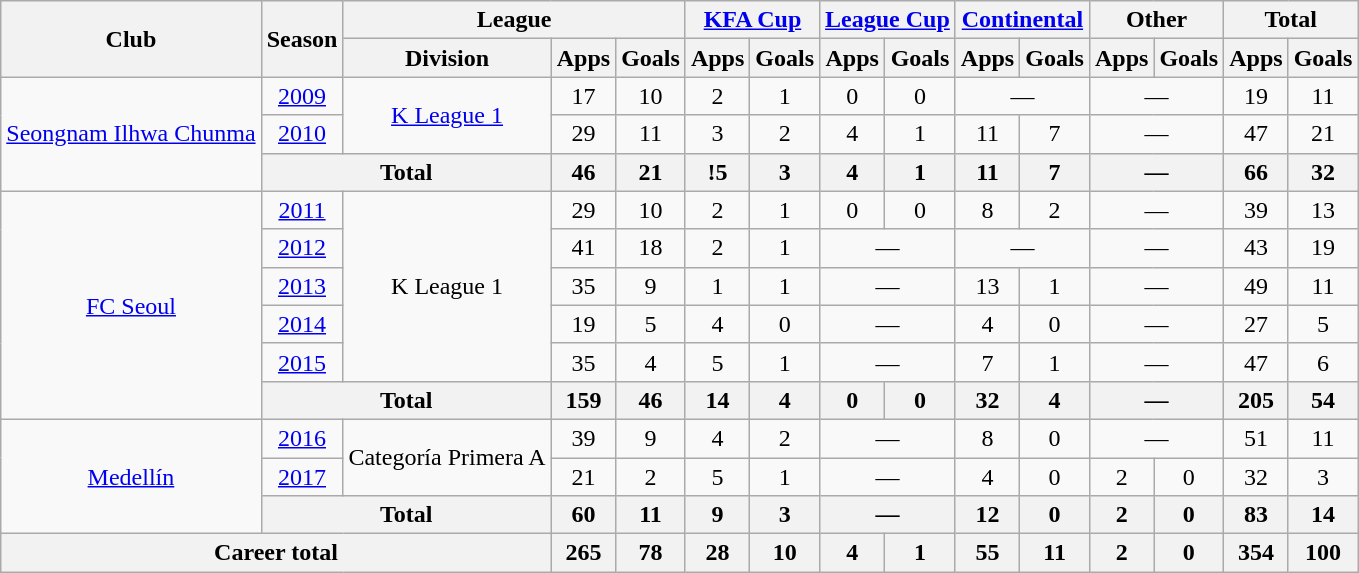<table class="wikitable" style="text-align:center">
<tr>
<th rowspan="2">Club</th>
<th rowspan="2">Season</th>
<th colspan="3">League</th>
<th colspan="2"><a href='#'>KFA Cup</a></th>
<th colspan="2"><a href='#'>League Cup</a></th>
<th colspan="2"><a href='#'>Continental</a></th>
<th colspan="2">Other</th>
<th colspan="2">Total</th>
</tr>
<tr>
<th>Division</th>
<th>Apps</th>
<th>Goals</th>
<th>Apps</th>
<th>Goals</th>
<th>Apps</th>
<th>Goals</th>
<th>Apps</th>
<th>Goals</th>
<th>Apps</th>
<th>Goals</th>
<th>Apps</th>
<th>Goals</th>
</tr>
<tr>
<td rowspan="3"><a href='#'>Seongnam Ilhwa Chunma</a></td>
<td><a href='#'>2009</a></td>
<td rowspan="2"><a href='#'>K League 1</a></td>
<td>17</td>
<td>10</td>
<td>2</td>
<td>1</td>
<td>0</td>
<td>0</td>
<td colspan="2">—</td>
<td colspan="2">—</td>
<td>19</td>
<td>11</td>
</tr>
<tr>
<td><a href='#'>2010</a></td>
<td>29</td>
<td>11</td>
<td>3</td>
<td>2</td>
<td>4</td>
<td>1</td>
<td>11</td>
<td>7</td>
<td colspan="2">—</td>
<td>47</td>
<td>21</td>
</tr>
<tr>
<th colspan="2">Total</th>
<th>46</th>
<th>21</th>
<th>!5</th>
<th>3</th>
<th>4</th>
<th>1</th>
<th>11</th>
<th>7</th>
<th colspan="2">—</th>
<th>66</th>
<th>32</th>
</tr>
<tr>
<td rowspan="6"><a href='#'>FC Seoul</a></td>
<td><a href='#'>2011</a></td>
<td rowspan="5">K League 1</td>
<td>29</td>
<td>10</td>
<td>2</td>
<td>1</td>
<td>0</td>
<td>0</td>
<td>8</td>
<td>2</td>
<td colspan="2">—</td>
<td>39</td>
<td>13</td>
</tr>
<tr>
<td><a href='#'>2012</a></td>
<td>41</td>
<td>18</td>
<td>2</td>
<td>1</td>
<td colspan="2">—</td>
<td colspan="2">—</td>
<td colspan="2">—</td>
<td>43</td>
<td>19</td>
</tr>
<tr>
<td><a href='#'>2013</a></td>
<td>35</td>
<td>9</td>
<td>1</td>
<td>1</td>
<td colspan="2">—</td>
<td>13</td>
<td>1</td>
<td colspan="2">—</td>
<td>49</td>
<td>11</td>
</tr>
<tr>
<td><a href='#'>2014</a></td>
<td>19</td>
<td>5</td>
<td>4</td>
<td>0</td>
<td colspan="2">—</td>
<td>4</td>
<td>0</td>
<td colspan="2">—</td>
<td>27</td>
<td>5</td>
</tr>
<tr>
<td><a href='#'>2015</a></td>
<td>35</td>
<td>4</td>
<td>5</td>
<td>1</td>
<td colspan="2">—</td>
<td>7</td>
<td>1</td>
<td colspan="2">—</td>
<td>47</td>
<td>6</td>
</tr>
<tr>
<th colspan="2">Total</th>
<th>159</th>
<th>46</th>
<th>14</th>
<th>4</th>
<th>0</th>
<th>0</th>
<th>32</th>
<th>4</th>
<th colspan="2">—</th>
<th>205</th>
<th>54</th>
</tr>
<tr>
<td rowspan="3"><a href='#'>Medellín</a></td>
<td><a href='#'>2016</a></td>
<td rowspan="2">Categoría Primera A</td>
<td>39</td>
<td>9</td>
<td>4</td>
<td>2</td>
<td colspan="2">—</td>
<td>8</td>
<td>0</td>
<td colspan="2">—</td>
<td>51</td>
<td>11</td>
</tr>
<tr>
<td><a href='#'>2017</a></td>
<td>21</td>
<td>2</td>
<td>5</td>
<td>1</td>
<td colspan="2">—</td>
<td>4</td>
<td>0</td>
<td>2</td>
<td>0</td>
<td>32</td>
<td>3</td>
</tr>
<tr>
<th colspan="2">Total</th>
<th>60</th>
<th>11</th>
<th>9</th>
<th>3</th>
<th colspan="2">—</th>
<th>12</th>
<th>0</th>
<th>2</th>
<th>0</th>
<th>83</th>
<th>14</th>
</tr>
<tr>
<th colspan="3">Career total</th>
<th>265</th>
<th>78</th>
<th>28</th>
<th>10</th>
<th>4</th>
<th>1</th>
<th>55</th>
<th>11</th>
<th>2</th>
<th>0</th>
<th>354</th>
<th>100</th>
</tr>
</table>
